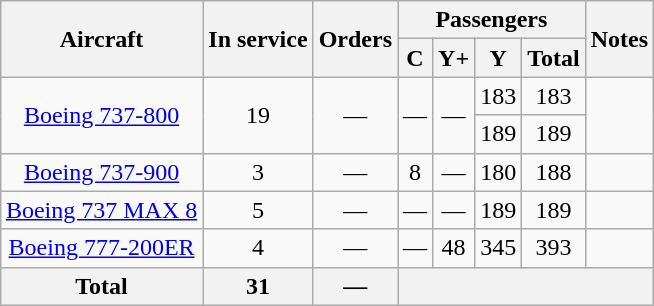<table class="wikitable" style="border-collapse:collapse;text-align:center;margin:auto;">
<tr>
<th rowspan="2">Aircraft</th>
<th rowspan="2">In service</th>
<th rowspan="2">Orders</th>
<th colspan="4">Passengers</th>
<th rowspan="2">Notes</th>
</tr>
<tr>
<th><abbr>C</abbr></th>
<th><abbr>Y+</abbr></th>
<th><abbr>Y</abbr></th>
<th>Total</th>
</tr>
<tr>
<td rowspan="2"><a href='#'>Boeing 737-800</a></td>
<td rowspan="2">19</td>
<td rowspan="2">—</td>
<td rowspan="2">—</td>
<td rowspan="2">—</td>
<td>183</td>
<td>183</td>
<td rowspan="2"></td>
</tr>
<tr>
<td>189</td>
<td>189</td>
</tr>
<tr>
<td><a href='#'>Boeing 737-900</a></td>
<td>3</td>
<td>—</td>
<td>8</td>
<td>—</td>
<td>180</td>
<td>188</td>
<td></td>
</tr>
<tr>
<td><a href='#'>Boeing 737 MAX 8</a></td>
<td>5</td>
<td>—</td>
<td>—</td>
<td>—</td>
<td>189</td>
<td>189</td>
<td></td>
</tr>
<tr>
<td><a href='#'>Boeing 777-200ER</a></td>
<td>4</td>
<td>—</td>
<td>—</td>
<td>48</td>
<td>345</td>
<td>393</td>
<td></td>
</tr>
<tr>
<th>Total</th>
<th>31</th>
<th>—</th>
<th colspan="5"></th>
</tr>
</table>
